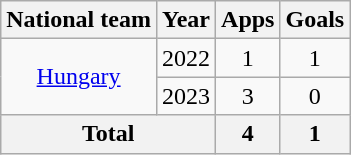<table class=wikitable style="text-align: center">
<tr>
<th>National team</th>
<th>Year</th>
<th>Apps</th>
<th>Goals</th>
</tr>
<tr>
<td rowspan="2"><a href='#'>Hungary</a></td>
<td>2022</td>
<td>1</td>
<td>1</td>
</tr>
<tr>
<td>2023</td>
<td>3</td>
<td>0</td>
</tr>
<tr>
<th colspan="2">Total</th>
<th>4</th>
<th>1</th>
</tr>
</table>
